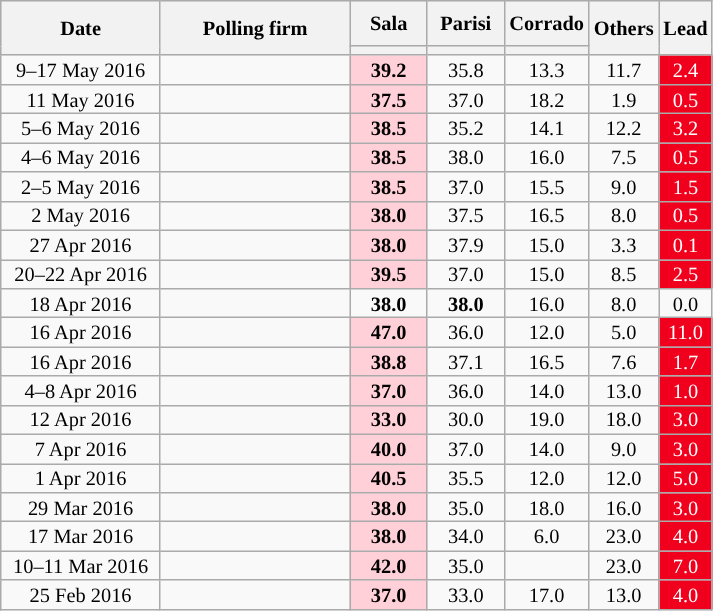<table class="wikitable collapsible" style="text-align:center;font-size:85%;line-height:13px">
<tr style="height:30px; background-color:#E9E9E9">
<th style="width:100px;" rowspan="2">Date</th>
<th style="width:120px;" rowspan="2">Polling firm</th>
<th style="width:45px;">Sala</th>
<th style="width:45px;">Parisi</th>
<th style="width:45px;">Corrado</th>
<th style="width:35px;" rowspan="2">Others</th>
<th style="width:25px;" rowspan="2">Lead</th>
</tr>
<tr>
<th style="background:"></th>
<th style="background:"></th>
<th style="background:"></th>
</tr>
<tr>
<td>9–17 May 2016</td>
<td></td>
<td style="background:#FFD0D7"><strong>39.2</strong></td>
<td>35.8</td>
<td>13.3</td>
<td>11.7</td>
<td style="background:#F0001C; color:white;">2.4</td>
</tr>
<tr>
<td>11 May 2016</td>
<td></td>
<td style="background:#FFD0D7"><strong>37.5</strong></td>
<td>37.0</td>
<td>18.2</td>
<td>1.9</td>
<td style="background:#F0001C; color:white;">0.5</td>
</tr>
<tr>
<td>5–6 May 2016</td>
<td></td>
<td style="background:#FFD0D7"><strong>38.5</strong></td>
<td>35.2</td>
<td>14.1</td>
<td>12.2</td>
<td style="background:#F0001C; color:white;">3.2</td>
</tr>
<tr>
<td>4–6 May 2016</td>
<td></td>
<td style="background:#FFD0D7"><strong>38.5</strong></td>
<td>38.0</td>
<td>16.0</td>
<td>7.5</td>
<td style="background:#F0001C; color:white;">0.5</td>
</tr>
<tr>
<td>2–5 May 2016</td>
<td></td>
<td style="background:#FFD0D7"><strong>38.5</strong></td>
<td>37.0</td>
<td>15.5</td>
<td>9.0</td>
<td style="background:#F0001C; color:white;">1.5</td>
</tr>
<tr>
<td>2 May 2016</td>
<td></td>
<td style="background:#FFD0D7"><strong>38.0</strong></td>
<td>37.5</td>
<td>16.5</td>
<td>8.0</td>
<td style="background:#F0001C; color:white;">0.5</td>
</tr>
<tr>
<td>27 Apr 2016</td>
<td></td>
<td style="background:#FFD0D7"><strong>38.0</strong></td>
<td>37.9</td>
<td>15.0</td>
<td>3.3</td>
<td style="background:#F0001C; color:white;">0.1</td>
</tr>
<tr>
<td>20–22 Apr 2016</td>
<td></td>
<td style="background:#FFD0D7"><strong>39.5</strong></td>
<td>37.0</td>
<td>15.0</td>
<td>8.5</td>
<td style="background:#F0001C; color:white;">2.5</td>
</tr>
<tr>
<td>18 Apr 2016</td>
<td></td>
<td><strong>38.0</strong></td>
<td><strong>38.0</strong></td>
<td>16.0</td>
<td>8.0</td>
<td>0.0</td>
</tr>
<tr>
<td>16 Apr 2016</td>
<td></td>
<td style="background:#FFD0D7"><strong>47.0</strong></td>
<td>36.0</td>
<td>12.0</td>
<td>5.0</td>
<td style="background:#F0001C; color:white;">11.0</td>
</tr>
<tr>
<td>16 Apr 2016</td>
<td></td>
<td style="background:#FFD0D7"><strong>38.8</strong></td>
<td>37.1</td>
<td>16.5</td>
<td>7.6</td>
<td style="background:#F0001C; color:white;">1.7</td>
</tr>
<tr>
<td>4–8 Apr 2016</td>
<td></td>
<td style="background:#FFD0D7"><strong>37.0</strong></td>
<td>36.0</td>
<td>14.0</td>
<td>13.0</td>
<td style="background:#F0001C; color:white;">1.0</td>
</tr>
<tr>
<td>12 Apr 2016</td>
<td></td>
<td style="background:#FFD0D7"><strong>33.0</strong></td>
<td>30.0</td>
<td>19.0</td>
<td>18.0</td>
<td style="background:#F0001C; color:white;">3.0</td>
</tr>
<tr>
<td>7 Apr 2016</td>
<td></td>
<td style="background:#FFD0D7"><strong>40.0</strong></td>
<td>37.0</td>
<td>14.0</td>
<td>9.0</td>
<td style="background:#F0001C; color:white;">3.0</td>
</tr>
<tr>
<td>1 Apr 2016</td>
<td></td>
<td style="background:#FFD0D7"><strong>40.5</strong></td>
<td>35.5</td>
<td>12.0</td>
<td>12.0</td>
<td style="background:#F0001C; color:white;">5.0</td>
</tr>
<tr>
<td>29 Mar 2016</td>
<td></td>
<td style="background:#FFD0D7"><strong>38.0</strong></td>
<td>35.0</td>
<td>18.0</td>
<td>16.0</td>
<td style="background:#F0001C; color:white;">3.0</td>
</tr>
<tr>
<td>17 Mar 2016</td>
<td></td>
<td style="background:#FFD0D7"><strong>38.0</strong></td>
<td>34.0</td>
<td>6.0</td>
<td>23.0</td>
<td style="background:#F0001C; color:white;">4.0</td>
</tr>
<tr>
<td>10–11 Mar 2016</td>
<td></td>
<td style="background:#FFD0D7"><strong>42.0</strong></td>
<td>35.0</td>
<td></td>
<td>23.0</td>
<td style="background:#F0001C; color:white;">7.0</td>
</tr>
<tr>
<td>25 Feb 2016</td>
<td></td>
<td style="background:#FFD0D7"><strong>37.0</strong></td>
<td>33.0</td>
<td>17.0</td>
<td>13.0</td>
<td style="background:#F0001C; color:white;">4.0</td>
</tr>
</table>
